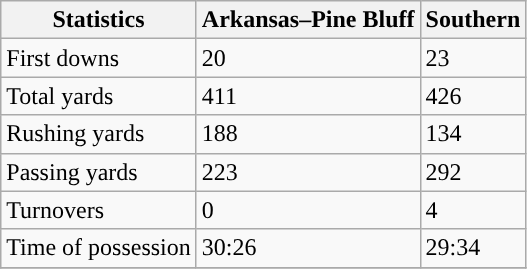<table class="wikitable">
<tr>
<th>Statistics</th>
<th>Arkansas–Pine Bluff</th>
<th>Southern</th>
</tr>
<tr>
<td>First downs</td>
<td>20</td>
<td>23</td>
</tr>
<tr>
<td>Total yards</td>
<td>411</td>
<td>426</td>
</tr>
<tr>
<td>Rushing yards</td>
<td>188</td>
<td>134</td>
</tr>
<tr>
<td>Passing yards</td>
<td>223</td>
<td>292</td>
</tr>
<tr>
<td>Turnovers</td>
<td>0</td>
<td>4</td>
</tr>
<tr>
<td>Time of possession</td>
<td>30:26</td>
<td>29:34</td>
</tr>
<tr>
</tr>
</table>
